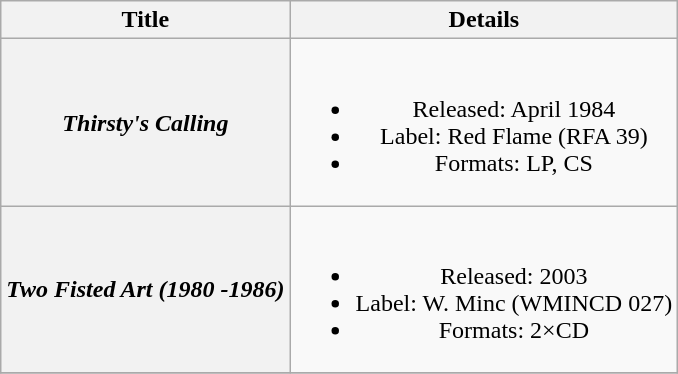<table class="wikitable plainrowheaders" style="text-align:center;" border="1">
<tr>
<th>Title</th>
<th>Details</th>
</tr>
<tr>
<th scope="row"><em>Thirsty's Calling</em></th>
<td><br><ul><li>Released: April 1984</li><li>Label: Red Flame (RFA 39)</li><li>Formats: LP, CS</li></ul></td>
</tr>
<tr>
<th scope="row"><em>Two Fisted Art (1980 -1986)</em></th>
<td><br><ul><li>Released: 2003</li><li>Label: W. Minc (WMINCD 027)</li><li>Formats: 2×CD</li></ul></td>
</tr>
<tr>
</tr>
</table>
